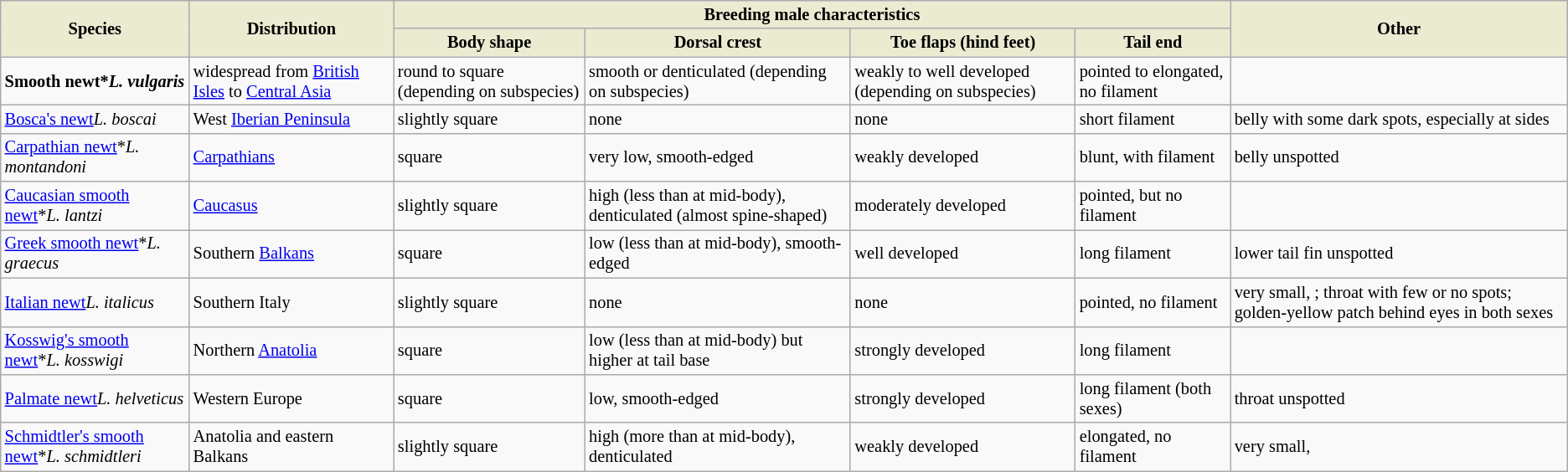<table class="wikitable">
<tr style="font-size: 85%" |>
<th style="background: rgb(235,235,210)" rowspan=2>Species</th>
<th style="background: rgb(235,235,210)" rowspan=2>Distribution</th>
<th style="background: rgb(235,235,210)" colspan=4>Breeding male characteristics</th>
<th style="background: rgb(235,235,210)" rowspan=2>Other</th>
</tr>
<tr style="font-size: 85%" |>
<th style="background: rgb(235,235,210)">Body shape</th>
<th style="background: rgb(235,235,210)">Dorsal crest</th>
<th style="background: rgb(235,235,210)">Toe flaps (hind feet)</th>
<th style="background: rgb(235,235,210)">Tail end</th>
</tr>
<tr style="font-size: 85%"|>
<td><strong>Smooth newt*</strong><strong><em>L. vulgaris</em></strong></td>
<td>widespread from <a href='#'>British Isles</a> to <a href='#'>Central Asia</a></td>
<td>round to square (depending on subspecies)</td>
<td>smooth or denticulated (depending on subspecies)</td>
<td>weakly to well developed (depending on subspecies)</td>
<td>pointed to elongated, no filament</td>
<td></td>
</tr>
<tr style="font-size: 85%" |>
<td><a href='#'>Bosca's newt</a><em>L. boscai</em></td>
<td>West <a href='#'>Iberian Peninsula</a></td>
<td>slightly square</td>
<td>none</td>
<td>none</td>
<td>short filament</td>
<td>belly with some dark spots, especially at sides</td>
</tr>
<tr style="font-size: 85%" |>
<td><a href='#'>Carpathian newt</a>*<em>L. montandoni</em></td>
<td><a href='#'>Carpathians</a></td>
<td>square</td>
<td>very low, smooth-edged</td>
<td>weakly developed</td>
<td>blunt, with filament</td>
<td>belly unspotted</td>
</tr>
<tr style="font-size: 85%" |>
<td><a href='#'>Caucasian smooth newt</a>*<em>L. lantzi</em></td>
<td><a href='#'>Caucasus</a></td>
<td>slightly square</td>
<td>high (less than  at mid-body), denticulated (almost spine-shaped)</td>
<td>moderately developed</td>
<td>pointed, but no filament</td>
<td></td>
</tr>
<tr style="font-size: 85%" |>
<td><a href='#'>Greek smooth newt</a>*<em>L. graecus</em></td>
<td>Southern <a href='#'>Balkans</a></td>
<td>square</td>
<td>low (less than  at mid-body), smooth-edged</td>
<td>well developed</td>
<td>long filament</td>
<td>lower tail fin unspotted</td>
</tr>
<tr style="font-size: 85%" |>
<td><a href='#'>Italian newt</a><em>L. italicus</em></td>
<td>Southern Italy</td>
<td>slightly square</td>
<td>none</td>
<td>none</td>
<td>pointed, no filament</td>
<td>very small, ; throat with few or no spots; golden-yellow patch behind eyes in both sexes</td>
</tr>
<tr style="font-size: 85%" |>
<td><a href='#'>Kosswig's smooth newt</a>*<em>L. kosswigi</em></td>
<td>Northern <a href='#'>Anatolia</a></td>
<td>square</td>
<td>low (less than  at mid-body) but higher at tail base</td>
<td>strongly developed</td>
<td>long filament</td>
<td></td>
</tr>
<tr style="font-size: 85%" |>
<td><a href='#'>Palmate newt</a><em>L. helveticus</em></td>
<td>Western Europe</td>
<td>square</td>
<td>low, smooth-edged</td>
<td>strongly developed</td>
<td>long filament (both sexes)</td>
<td>throat unspotted</td>
</tr>
<tr style="font-size: 85%" |>
<td><a href='#'>Schmidtler's smooth newt</a>*<em>L. schmidtleri</em></td>
<td>Anatolia and eastern Balkans</td>
<td>slightly square</td>
<td>high (more than  at mid-body), denticulated</td>
<td>weakly developed</td>
<td>elongated, no filament</td>
<td>very small, </td>
</tr>
</table>
